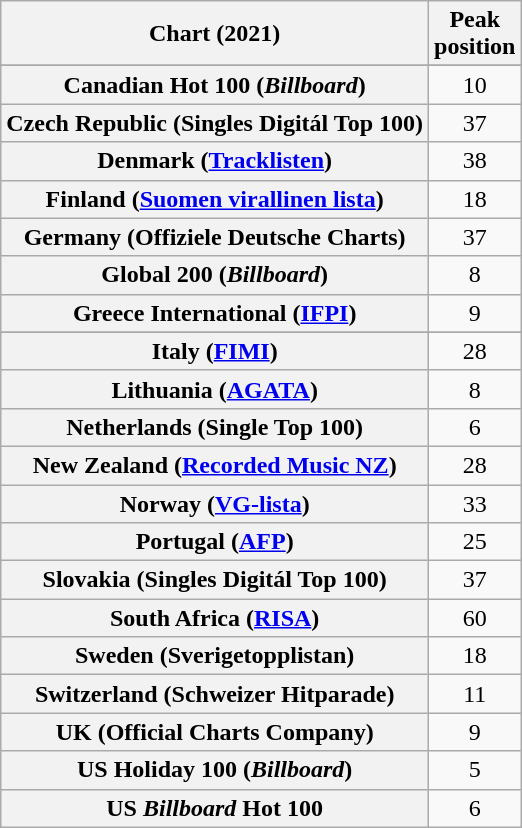<table class="wikitable sortable plainrowheaders">
<tr>
<th scope="col">Chart (2021)</th>
<th scope="col">Peak<br>position</th>
</tr>
<tr>
</tr>
<tr>
<th scope="row">Canadian Hot 100 (<em>Billboard</em>)</th>
<td style="text-align:center;">10</td>
</tr>
<tr>
<th scope="row">Czech Republic (Singles Digitál Top 100)</th>
<td style="text-align:center;">37</td>
</tr>
<tr>
<th scope="row">Denmark (<a href='#'>Tracklisten</a>)</th>
<td style="text-align:center;">38</td>
</tr>
<tr>
<th scope="row">Finland (<a href='#'>Suomen virallinen lista</a>)</th>
<td style="text-align:center;">18</td>
</tr>
<tr>
<th scope="row">Germany (Offiziele Deutsche Charts)</th>
<td style="text-align:center;">37</td>
</tr>
<tr>
<th scope="row">Global 200 (<em>Billboard</em>)</th>
<td style="text-align:center;">8</td>
</tr>
<tr>
<th scope="row">Greece International (<a href='#'>IFPI</a>)</th>
<td style="text-align:center;">9</td>
</tr>
<tr>
</tr>
<tr>
<th scope="row">Italy (<a href='#'>FIMI</a>)</th>
<td style="text-align:center;">28</td>
</tr>
<tr>
<th scope="row">Lithuania (<a href='#'>AGATA</a>)</th>
<td style="text-align:center;">8</td>
</tr>
<tr>
<th scope="row">Netherlands (Single Top 100)</th>
<td style="text-align:center;">6</td>
</tr>
<tr>
<th scope="row">New Zealand (<a href='#'>Recorded Music NZ</a>)</th>
<td style="text-align:center;">28</td>
</tr>
<tr>
<th scope="row">Norway (<a href='#'>VG-lista</a>)</th>
<td style="text-align:center;">33</td>
</tr>
<tr>
<th scope="row">Portugal (<a href='#'>AFP</a>)</th>
<td style="text-align:center;">25</td>
</tr>
<tr>
<th scope="row">Slovakia (Singles Digitál Top 100)</th>
<td style="text-align:center;">37</td>
</tr>
<tr>
<th scope="row">South Africa (<a href='#'>RISA</a>)</th>
<td style="text-align:center;">60</td>
</tr>
<tr>
<th scope="row">Sweden (Sverigetopplistan)</th>
<td style="text-align:center;">18</td>
</tr>
<tr>
<th scope="row">Switzerland (Schweizer Hitparade)</th>
<td style="text-align:center;">11</td>
</tr>
<tr>
<th scope="row">UK (Official Charts Company)</th>
<td style="text-align:center;">9</td>
</tr>
<tr>
<th scope="row">US Holiday 100 (<em>Billboard</em>)</th>
<td style="text-align:center;">5</td>
</tr>
<tr>
<th scope="row">US <em>Billboard</em> Hot 100</th>
<td style="text-align:center;">6</td>
</tr>
</table>
